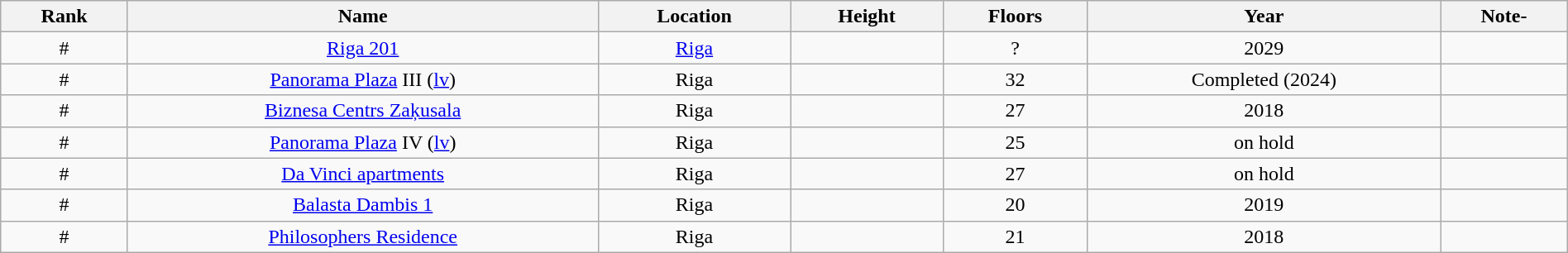<table class="wikitable sortable" style="width:100%; text-align: center">
<tr>
<th>Rank</th>
<th>Name</th>
<th>Location</th>
<th>Height</th>
<th>Floors</th>
<th>Year</th>
<th class="unsortable">Note-</th>
</tr>
<tr>
<td>#</td>
<td><a href='#'>Riga 201</a></td>
<td><a href='#'>Riga</a></td>
<td></td>
<td>?</td>
<td>2029</td>
<td></td>
</tr>
<tr>
<td>#</td>
<td><a href='#'>Panorama Plaza</a> III (<a href='#'>lv</a>)</td>
<td>Riga</td>
<td></td>
<td>32</td>
<td>Completed (2024)</td>
<td></td>
</tr>
<tr>
<td>#</td>
<td><a href='#'>Biznesa Centrs Zaķusala</a></td>
<td>Riga</td>
<td></td>
<td>27</td>
<td>2018</td>
<td></td>
</tr>
<tr>
<td>#</td>
<td><a href='#'>Panorama Plaza</a> IV (<a href='#'>lv</a>)</td>
<td>Riga</td>
<td></td>
<td>25</td>
<td>on hold</td>
<td></td>
</tr>
<tr>
<td>#</td>
<td><a href='#'>Da Vinci apartments</a></td>
<td>Riga</td>
<td></td>
<td>27</td>
<td>on hold</td>
<td></td>
</tr>
<tr>
<td>#</td>
<td><a href='#'>Balasta Dambis 1</a></td>
<td>Riga</td>
<td></td>
<td>20</td>
<td>2019</td>
<td></td>
</tr>
<tr>
<td>#</td>
<td><a href='#'>Philosophers Residence</a></td>
<td>Riga</td>
<td></td>
<td>21</td>
<td>2018</td>
<td></td>
</tr>
</table>
